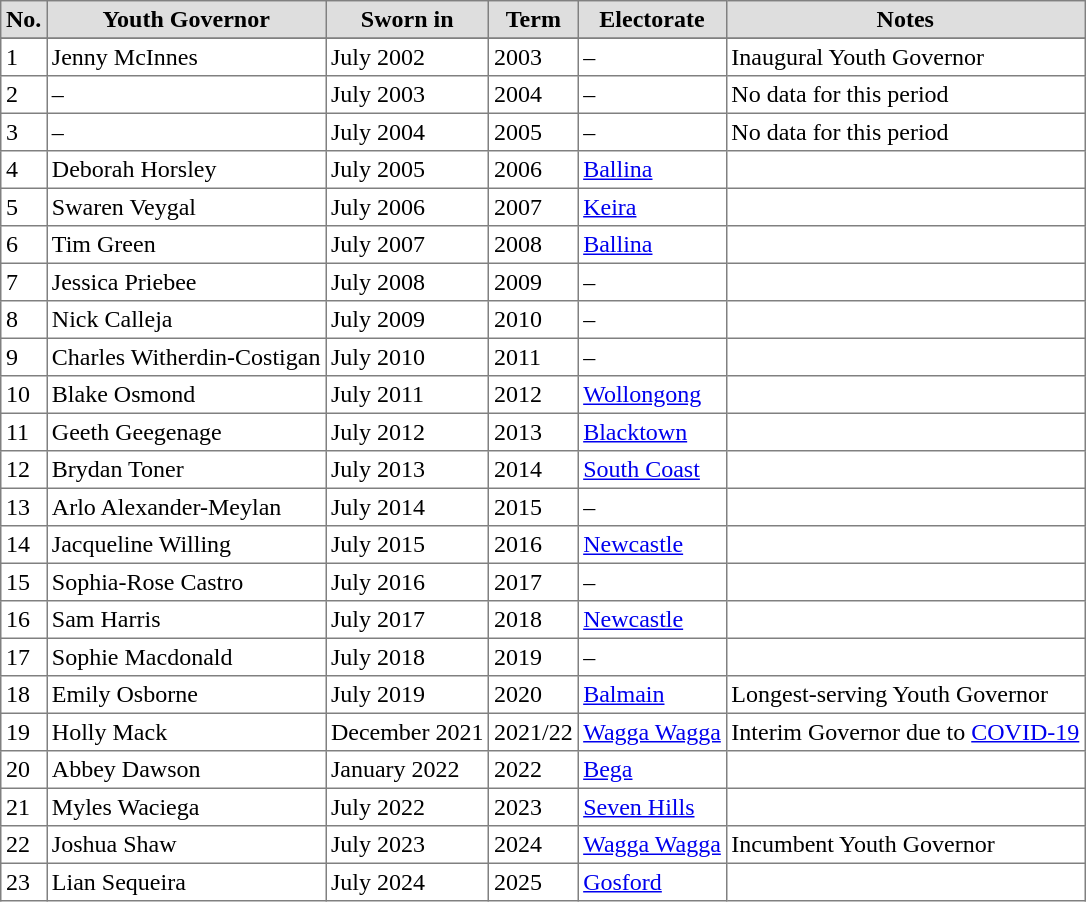<table border="1" cellpadding="3" style="border-collapse:collapse;">
<tr bgcolor=#dedede>
<th>No.</th>
<th>Youth Governor</th>
<th>Sworn in</th>
<th>Term</th>
<th>Electorate</th>
<th>Notes</th>
</tr>
<tr bgcolor="#F5F5F5">
</tr>
<tr>
<td>1</td>
<td>Jenny McInnes</td>
<td>July 2002</td>
<td>2003</td>
<td>–</td>
<td>Inaugural Youth Governor</td>
</tr>
<tr>
<td>2</td>
<td>–</td>
<td>July 2003</td>
<td>2004</td>
<td>–</td>
<td>No data for this period</td>
</tr>
<tr>
<td>3</td>
<td>–</td>
<td>July 2004</td>
<td>2005</td>
<td>–</td>
<td>No data for this period</td>
</tr>
<tr>
<td>4</td>
<td>Deborah Horsley</td>
<td>July 2005</td>
<td>2006</td>
<td><a href='#'>Ballina</a></td>
<td></td>
</tr>
<tr>
<td>5</td>
<td>Swaren Veygal</td>
<td>July 2006</td>
<td>2007</td>
<td><a href='#'>Keira</a></td>
<td></td>
</tr>
<tr>
<td>6</td>
<td>Tim Green</td>
<td>July 2007</td>
<td>2008</td>
<td><a href='#'>Ballina</a></td>
<td></td>
</tr>
<tr>
<td>7</td>
<td>Jessica Priebee</td>
<td>July 2008</td>
<td>2009</td>
<td>–</td>
<td></td>
</tr>
<tr>
<td>8</td>
<td>Nick Calleja</td>
<td>July 2009</td>
<td>2010</td>
<td>–</td>
<td></td>
</tr>
<tr>
<td>9</td>
<td>Charles Witherdin-Costigan</td>
<td>July 2010</td>
<td>2011</td>
<td>–</td>
<td></td>
</tr>
<tr>
<td>10</td>
<td>Blake Osmond</td>
<td>July 2011</td>
<td>2012</td>
<td><a href='#'>Wollongong</a></td>
<td></td>
</tr>
<tr>
<td>11</td>
<td>Geeth Geegenage</td>
<td>July 2012</td>
<td>2013</td>
<td><a href='#'>Blacktown</a></td>
<td></td>
</tr>
<tr>
<td>12</td>
<td>Brydan Toner</td>
<td>July 2013</td>
<td>2014</td>
<td><a href='#'>South Coast</a></td>
<td></td>
</tr>
<tr>
<td>13</td>
<td>Arlo Alexander-Meylan</td>
<td>July 2014</td>
<td>2015</td>
<td>–</td>
<td></td>
</tr>
<tr>
<td>14</td>
<td>Jacqueline Willing</td>
<td>July 2015</td>
<td>2016</td>
<td><a href='#'>Newcastle</a></td>
<td></td>
</tr>
<tr>
<td>15</td>
<td>Sophia-Rose Castro</td>
<td>July 2016</td>
<td>2017</td>
<td>–</td>
<td></td>
</tr>
<tr>
<td>16</td>
<td>Sam Harris</td>
<td>July 2017</td>
<td>2018</td>
<td><a href='#'>Newcastle</a></td>
<td></td>
</tr>
<tr>
<td>17</td>
<td>Sophie Macdonald</td>
<td>July 2018</td>
<td>2019</td>
<td>–</td>
<td></td>
</tr>
<tr>
<td>18</td>
<td>Emily Osborne</td>
<td>July 2019</td>
<td>2020</td>
<td><a href='#'>Balmain</a></td>
<td>Longest-serving Youth Governor</td>
</tr>
<tr>
<td>19</td>
<td>Holly Mack</td>
<td>December 2021</td>
<td>2021/22</td>
<td><a href='#'>Wagga Wagga</a></td>
<td>Interim Governor due to <a href='#'>COVID-19</a></td>
</tr>
<tr>
<td>20</td>
<td>Abbey Dawson</td>
<td>January 2022</td>
<td>2022</td>
<td><a href='#'>Bega</a></td>
<td></td>
</tr>
<tr>
<td>21</td>
<td>Myles Waciega</td>
<td>July 2022</td>
<td>2023</td>
<td><a href='#'>Seven Hills</a></td>
<td></td>
</tr>
<tr>
<td>22</td>
<td>Joshua Shaw</td>
<td>July 2023</td>
<td>2024</td>
<td><a href='#'>Wagga Wagga</a></td>
<td>Incumbent Youth Governor</td>
</tr>
<tr>
<td>23</td>
<td>Lian Sequeira</td>
<td>July 2024</td>
<td>2025</td>
<td><a href='#'>Gosford</a></td>
<td></td>
</tr>
</table>
